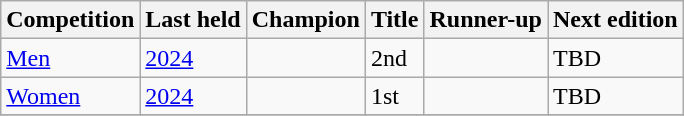<table class="wikitable">
<tr>
<th>Competition</th>
<th>Last held</th>
<th>Champion</th>
<th>Title</th>
<th>Runner-up</th>
<th>Next edition</th>
</tr>
<tr>
<td><a href='#'>Men</a></td>
<td><a href='#'>2024</a></td>
<td></td>
<td>2nd</td>
<td></td>
<td>TBD</td>
</tr>
<tr>
<td><a href='#'>Women</a></td>
<td><a href='#'>2024</a></td>
<td></td>
<td>1st</td>
<td></td>
<td>TBD</td>
</tr>
<tr>
</tr>
</table>
